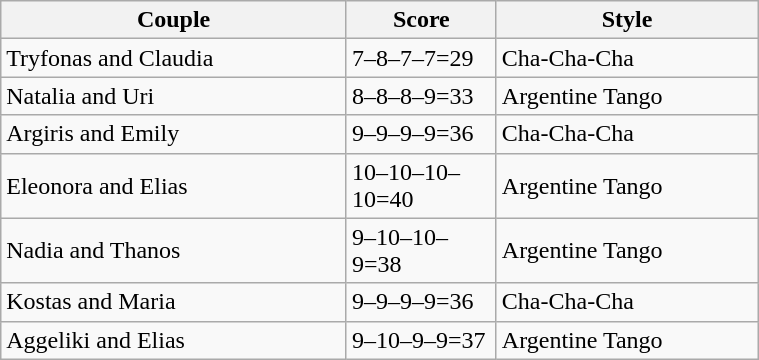<table class="wikitable" style="width:40%;">
<tr>
<th style="width:15%;">Couple</th>
<th style="width:5%;">Score</th>
<th style="width:10%;">Style</th>
</tr>
<tr>
<td>Tryfonas and Claudia</td>
<td>7–8–7–7=29</td>
<td>Cha-Cha-Cha</td>
</tr>
<tr>
<td>Natalia and Uri</td>
<td>8–8–8–9=33</td>
<td>Argentine Tango</td>
</tr>
<tr>
<td>Argiris and Emily</td>
<td>9–9–9–9=36</td>
<td>Cha-Cha-Cha</td>
</tr>
<tr>
<td>Eleonora and Elias</td>
<td>10–10–10–10=40</td>
<td>Argentine Tango</td>
</tr>
<tr>
<td>Nadia and Thanos</td>
<td>9–10–10–9=38</td>
<td>Argentine Tango</td>
</tr>
<tr>
<td>Kostas and Maria</td>
<td>9–9–9–9=36</td>
<td>Cha-Cha-Cha</td>
</tr>
<tr>
<td>Aggeliki and Elias</td>
<td>9–10–9–9=37</td>
<td>Argentine Tango</td>
</tr>
</table>
